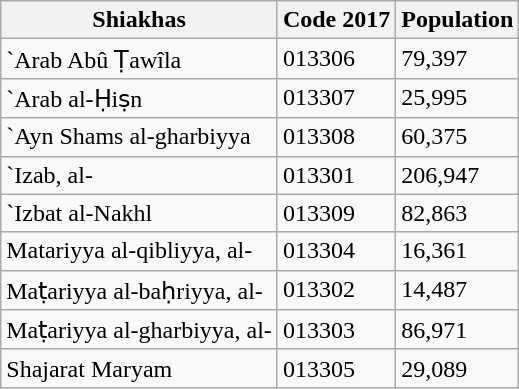<table class="wikitable sortable">
<tr>
<th colspan="1" rowspan="1">Shiakhas</th>
<th colspan="1" rowspan="1">Code 2017</th>
<th colspan="1" rowspan="1">Population</th>
</tr>
<tr>
<td>`Arab Abû Ṭawîla</td>
<td>013306</td>
<td>79,397</td>
</tr>
<tr>
<td>`Arab al-Ḥiṣn</td>
<td>013307</td>
<td>25,995</td>
</tr>
<tr>
<td>`Ayn Shams al-gharbiyya</td>
<td>013308</td>
<td>60,375</td>
</tr>
<tr>
<td>`Izab, al-</td>
<td>013301</td>
<td>206,947</td>
</tr>
<tr>
<td>`Izbat al-Nakhl</td>
<td>013309</td>
<td>82,863</td>
</tr>
<tr>
<td>Matariyya al-qibliyya, al-</td>
<td>013304</td>
<td>16,361</td>
</tr>
<tr>
<td>Maṭariyya al-baḥriyya, al-</td>
<td>013302</td>
<td>14,487</td>
</tr>
<tr>
<td>Maṭariyya al-gharbiyya, al-</td>
<td>013303</td>
<td>86,971</td>
</tr>
<tr>
<td>Shajarat Maryam</td>
<td>013305</td>
<td>29,089</td>
</tr>
</table>
